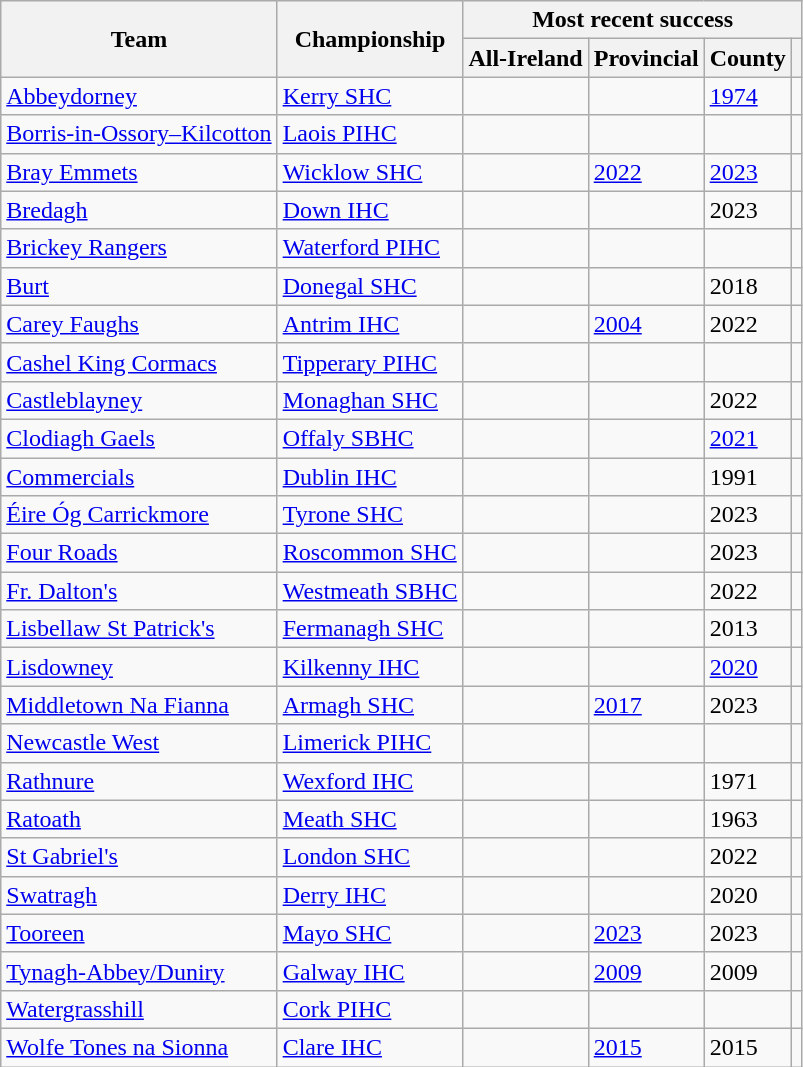<table class="wikitable sortable">
<tr>
<th rowspan="2">Team</th>
<th rowspan="2">Championship</th>
<th colspan="4">Most recent success</th>
</tr>
<tr>
<th>All-Ireland</th>
<th>Provincial</th>
<th>County</th>
<th></th>
</tr>
<tr>
<td> <a href='#'>Abbeydorney</a></td>
<td><a href='#'>Kerry SHC</a></td>
<td></td>
<td></td>
<td><a href='#'>1974</a></td>
<td></td>
</tr>
<tr>
<td> <a href='#'>Borris-in-Ossory–Kilcotton</a></td>
<td><a href='#'>Laois PIHC</a></td>
<td></td>
<td></td>
<td></td>
<td></td>
</tr>
<tr>
<td> <a href='#'>Bray Emmets</a></td>
<td><a href='#'>Wicklow SHC</a></td>
<td></td>
<td><a href='#'>2022</a></td>
<td><a href='#'>2023</a></td>
<td></td>
</tr>
<tr>
<td> <a href='#'>Bredagh</a></td>
<td><a href='#'>Down IHC</a></td>
<td></td>
<td></td>
<td>2023</td>
<td></td>
</tr>
<tr>
<td> <a href='#'>Brickey Rangers</a></td>
<td><a href='#'>Waterford PIHC</a></td>
<td></td>
<td></td>
<td></td>
<td></td>
</tr>
<tr>
<td> <a href='#'>Burt</a></td>
<td><a href='#'>Donegal SHC</a></td>
<td></td>
<td></td>
<td>2018</td>
<td></td>
</tr>
<tr>
<td> <a href='#'>Carey Faughs</a></td>
<td><a href='#'>Antrim IHC</a></td>
<td></td>
<td><a href='#'>2004</a></td>
<td>2022</td>
<td></td>
</tr>
<tr>
<td> <a href='#'>Cashel King Cormacs</a></td>
<td><a href='#'>Tipperary PIHC</a></td>
<td></td>
<td></td>
<td></td>
<td></td>
</tr>
<tr>
<td> <a href='#'>Castleblayney</a></td>
<td><a href='#'>Monaghan SHC</a></td>
<td></td>
<td></td>
<td>2022</td>
<td></td>
</tr>
<tr>
<td> <a href='#'>Clodiagh Gaels</a></td>
<td><a href='#'>Offaly SBHC</a></td>
<td></td>
<td></td>
<td><a href='#'>2021</a></td>
<td></td>
</tr>
<tr>
<td> <a href='#'>Commercials</a></td>
<td><a href='#'>Dublin IHC</a></td>
<td></td>
<td></td>
<td>1991</td>
<td></td>
</tr>
<tr>
<td> <a href='#'>Éire Óg Carrickmore</a></td>
<td><a href='#'>Tyrone SHC</a></td>
<td></td>
<td></td>
<td>2023</td>
<td></td>
</tr>
<tr>
<td> <a href='#'>Four Roads</a></td>
<td><a href='#'>Roscommon SHC</a></td>
<td></td>
<td></td>
<td>2023</td>
<td></td>
</tr>
<tr>
<td> <a href='#'>Fr. Dalton's</a></td>
<td><a href='#'>Westmeath SBHC</a></td>
<td></td>
<td></td>
<td>2022</td>
<td></td>
</tr>
<tr>
<td> <a href='#'>Lisbellaw St Patrick's</a></td>
<td><a href='#'>Fermanagh SHC</a></td>
<td></td>
<td></td>
<td>2013</td>
<td></td>
</tr>
<tr>
<td> <a href='#'>Lisdowney</a></td>
<td><a href='#'>Kilkenny IHC</a></td>
<td></td>
<td></td>
<td><a href='#'>2020</a></td>
<td></td>
</tr>
<tr>
<td> <a href='#'>Middletown Na Fianna</a></td>
<td><a href='#'>Armagh SHC</a></td>
<td></td>
<td><a href='#'>2017</a></td>
<td>2023</td>
<td></td>
</tr>
<tr>
<td> <a href='#'>Newcastle West</a></td>
<td><a href='#'>Limerick PIHC</a></td>
<td></td>
<td></td>
<td></td>
<td></td>
</tr>
<tr>
<td> <a href='#'>Rathnure</a></td>
<td><a href='#'>Wexford IHC</a></td>
<td></td>
<td></td>
<td>1971</td>
<td></td>
</tr>
<tr>
<td> <a href='#'>Ratoath</a></td>
<td><a href='#'>Meath SHC</a></td>
<td></td>
<td></td>
<td>1963</td>
<td></td>
</tr>
<tr>
<td> <a href='#'>St Gabriel's</a></td>
<td><a href='#'>London SHC</a></td>
<td></td>
<td></td>
<td>2022</td>
<td></td>
</tr>
<tr>
<td> <a href='#'>Swatragh</a></td>
<td><a href='#'>Derry IHC</a></td>
<td></td>
<td></td>
<td>2020</td>
<td></td>
</tr>
<tr>
<td> <a href='#'>Tooreen</a></td>
<td><a href='#'>Mayo SHC</a></td>
<td></td>
<td><a href='#'>2023</a></td>
<td>2023</td>
<td></td>
</tr>
<tr>
<td> <a href='#'>Tynagh-Abbey/Duniry</a></td>
<td><a href='#'>Galway IHC</a></td>
<td></td>
<td><a href='#'>2009</a></td>
<td>2009</td>
<td></td>
</tr>
<tr>
<td> <a href='#'>Watergrasshill</a></td>
<td><a href='#'>Cork PIHC</a></td>
<td></td>
<td></td>
<td></td>
<td></td>
</tr>
<tr>
<td> <a href='#'>Wolfe Tones na Sionna</a></td>
<td><a href='#'>Clare IHC</a></td>
<td></td>
<td><a href='#'>2015</a></td>
<td>2015</td>
<td></td>
</tr>
</table>
